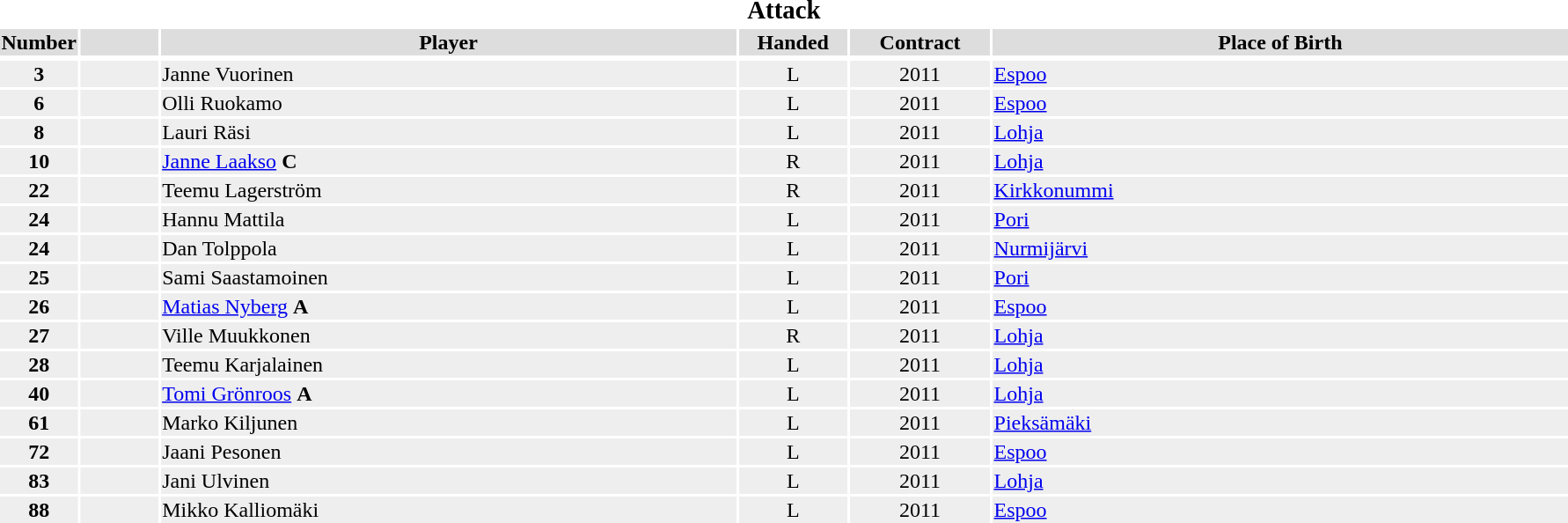<table>
<tr>
<th colspan=7><big>Attack</big></th>
</tr>
<tr bgcolor="#dddddd">
<th width=5%>Number</th>
<th width=5%></th>
<th !width=15%>Player</th>
<th width=7%>Handed</th>
<th width=9%>Contract</th>
<th width=37%>Place of Birth</th>
</tr>
<tr>
</tr>
<tr bgcolor="#eeeeee">
<td align=center><strong>3</strong></td>
<td align=center></td>
<td>Janne Vuorinen</td>
<td align=center>L</td>
<td align=center>2011</td>
<td><a href='#'>Espoo</a></td>
</tr>
<tr bgcolor="#eeeeee">
<td align=center><strong>6</strong></td>
<td align=center></td>
<td>Olli Ruokamo</td>
<td align=center>L</td>
<td align=center>2011</td>
<td><a href='#'>Espoo</a></td>
</tr>
<tr bgcolor="#eeeeee">
<td align=center><strong>8</strong></td>
<td align=center></td>
<td>Lauri Räsi</td>
<td align=center>L</td>
<td align=center>2011</td>
<td><a href='#'>Lohja</a></td>
</tr>
<tr bgcolor="#eeeeee">
<td align=center><strong>10</strong></td>
<td align=center></td>
<td><a href='#'>Janne Laakso</a> <strong>C</strong></td>
<td align=center>R</td>
<td align=center>2011</td>
<td><a href='#'>Lohja</a></td>
</tr>
<tr bgcolor="#eeeeee">
<td align=center><strong>22</strong></td>
<td align=center></td>
<td>Teemu Lagerström</td>
<td align=center>R</td>
<td align=center>2011</td>
<td><a href='#'>Kirkkonummi</a></td>
</tr>
<tr bgcolor="#eeeeee">
<td align=center><strong>24</strong></td>
<td align=center></td>
<td>Hannu Mattila</td>
<td align=center>L</td>
<td align=center>2011</td>
<td><a href='#'>Pori</a></td>
</tr>
<tr bgcolor="#eeeeee">
<td align=center><strong>24</strong></td>
<td align=center></td>
<td>Dan Tolppola</td>
<td align=center>L</td>
<td align=center>2011</td>
<td><a href='#'>Nurmijärvi</a></td>
</tr>
<tr bgcolor="#eeeeee">
<td align=center><strong>25</strong></td>
<td align=center></td>
<td>Sami Saastamoinen</td>
<td align=center>L</td>
<td align=center>2011</td>
<td><a href='#'>Pori</a></td>
</tr>
<tr bgcolor="#eeeeee">
<td align=center><strong>26</strong></td>
<td align=center></td>
<td><a href='#'>Matias Nyberg</a> <strong>A</strong></td>
<td align=center>L</td>
<td align=center>2011</td>
<td><a href='#'>Espoo</a></td>
</tr>
<tr bgcolor="#eeeeee">
<td align=center><strong>27</strong></td>
<td align=center></td>
<td>Ville Muukkonen</td>
<td align=center>R</td>
<td align=center>2011</td>
<td><a href='#'>Lohja</a></td>
</tr>
<tr bgcolor="#eeeeee">
<td align=center><strong>28</strong></td>
<td align=center></td>
<td>Teemu Karjalainen</td>
<td align=center>L</td>
<td align=center>2011</td>
<td><a href='#'>Lohja</a></td>
</tr>
<tr bgcolor="#eeeeee">
<td align=center><strong>40</strong></td>
<td align=center></td>
<td><a href='#'>Tomi Grönroos</a> <strong>A</strong></td>
<td align=center>L</td>
<td align=center>2011</td>
<td><a href='#'>Lohja</a></td>
</tr>
<tr bgcolor="#eeeeee">
<td align=center><strong>61</strong></td>
<td align=center></td>
<td>Marko Kiljunen</td>
<td align=center>L</td>
<td align=center>2011</td>
<td><a href='#'>Pieksämäki</a></td>
</tr>
<tr bgcolor="#eeeeee">
<td align=center><strong>72</strong></td>
<td align=center></td>
<td>Jaani Pesonen</td>
<td align=center>L</td>
<td align=center>2011</td>
<td><a href='#'>Espoo</a></td>
</tr>
<tr bgcolor="#eeeeee">
<td align=center><strong>83</strong></td>
<td align=center></td>
<td>Jani Ulvinen</td>
<td align=center>L</td>
<td align=center>2011</td>
<td><a href='#'>Lohja</a></td>
</tr>
<tr bgcolor="#eeeeee">
<td align=center><strong>88</strong></td>
<td align=center></td>
<td>Mikko Kalliomäki</td>
<td align=center>L</td>
<td align=center>2011</td>
<td><a href='#'>Espoo</a></td>
</tr>
</table>
